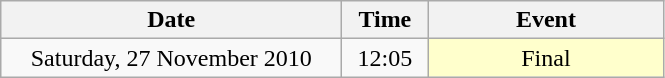<table class = "wikitable" style="text-align:center;">
<tr>
<th width=220>Date</th>
<th width=50>Time</th>
<th width=150>Event</th>
</tr>
<tr>
<td>Saturday, 27 November 2010</td>
<td>12:05</td>
<td bgcolor=ffffcc>Final</td>
</tr>
</table>
